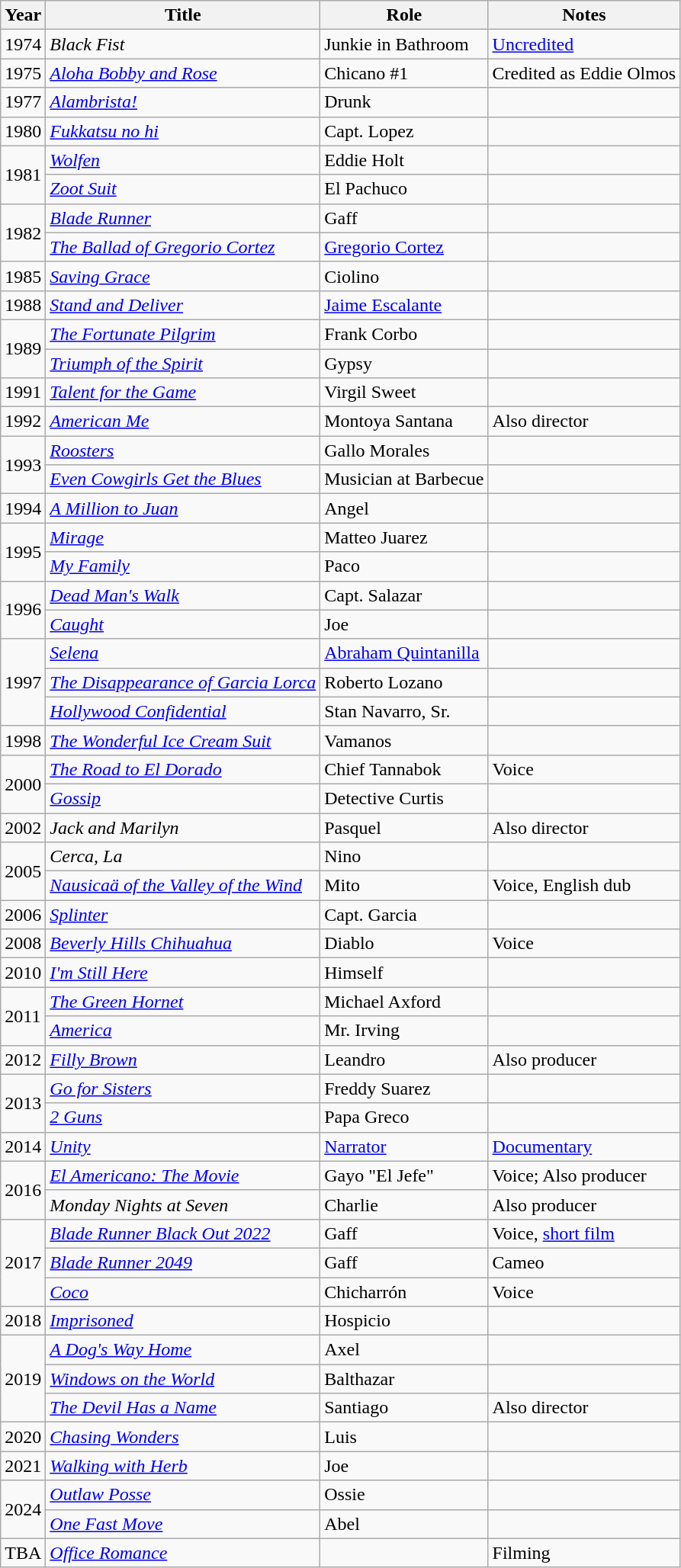<table class="wikitable sortable">
<tr>
<th>Year</th>
<th>Title</th>
<th>Role</th>
<th>Notes</th>
</tr>
<tr>
<td>1974</td>
<td><em>Black Fist</em></td>
<td>Junkie in Bathroom</td>
<td><a href='#'>Uncredited</a></td>
</tr>
<tr>
<td>1975</td>
<td><em><a href='#'>Aloha Bobby and Rose</a></em></td>
<td>Chicano #1</td>
<td>Credited as Eddie Olmos</td>
</tr>
<tr>
<td>1977</td>
<td><em><a href='#'>Alambrista!</a></em></td>
<td>Drunk</td>
<td></td>
</tr>
<tr>
<td>1980</td>
<td><em><a href='#'>Fukkatsu no hi</a></em></td>
<td>Capt. Lopez</td>
<td></td>
</tr>
<tr>
<td rowspan="2">1981</td>
<td><em><a href='#'>Wolfen</a></em></td>
<td>Eddie Holt</td>
<td></td>
</tr>
<tr>
<td><em><a href='#'>Zoot Suit</a></em></td>
<td>El Pachuco</td>
<td></td>
</tr>
<tr>
<td rowspan="2">1982</td>
<td><em><a href='#'>Blade Runner</a></em></td>
<td>Gaff</td>
<td></td>
</tr>
<tr>
<td><em><a href='#'>The Ballad of Gregorio Cortez</a></em></td>
<td><a href='#'>Gregorio Cortez</a></td>
<td></td>
</tr>
<tr>
<td>1985</td>
<td><em><a href='#'>Saving Grace</a></em></td>
<td>Ciolino</td>
<td></td>
</tr>
<tr>
<td>1988</td>
<td><em><a href='#'>Stand and Deliver</a></em></td>
<td><a href='#'>Jaime Escalante</a></td>
<td></td>
</tr>
<tr>
<td rowspan="2">1989</td>
<td><em><a href='#'>The Fortunate Pilgrim</a></em></td>
<td>Frank Corbo</td>
<td></td>
</tr>
<tr>
<td><em><a href='#'>Triumph of the Spirit</a></em></td>
<td>Gypsy</td>
<td></td>
</tr>
<tr>
<td>1991</td>
<td><em><a href='#'>Talent for the Game</a></em></td>
<td>Virgil Sweet</td>
<td></td>
</tr>
<tr>
<td>1992</td>
<td><em><a href='#'>American Me</a></em></td>
<td>Montoya Santana</td>
<td>Also director</td>
</tr>
<tr>
<td rowspan="2">1993</td>
<td><em><a href='#'>Roosters</a></em></td>
<td>Gallo Morales</td>
<td></td>
</tr>
<tr>
<td><em><a href='#'>Even Cowgirls Get the Blues</a></em></td>
<td>Musician at Barbecue</td>
<td></td>
</tr>
<tr>
<td>1994</td>
<td><em><a href='#'>A Million to Juan</a></em></td>
<td>Angel</td>
<td></td>
</tr>
<tr>
<td rowspan="2">1995</td>
<td><em><a href='#'>Mirage</a></em></td>
<td>Matteo Juarez</td>
<td></td>
</tr>
<tr>
<td><em><a href='#'>My Family</a></em></td>
<td>Paco</td>
<td></td>
</tr>
<tr>
<td rowspan="2">1996</td>
<td><em><a href='#'>Dead Man's Walk</a></em></td>
<td>Capt. Salazar</td>
<td></td>
</tr>
<tr>
<td><em><a href='#'>Caught</a></em></td>
<td>Joe</td>
<td></td>
</tr>
<tr>
<td rowspan="3">1997</td>
<td><em><a href='#'>Selena</a></em></td>
<td><a href='#'>Abraham Quintanilla</a></td>
<td></td>
</tr>
<tr>
<td><em><a href='#'>The Disappearance of Garcia Lorca</a></em></td>
<td>Roberto Lozano</td>
<td></td>
</tr>
<tr>
<td><em><a href='#'>Hollywood Confidential</a></em></td>
<td>Stan Navarro, Sr.</td>
<td></td>
</tr>
<tr>
<td>1998</td>
<td><em><a href='#'>The Wonderful Ice Cream Suit</a></em></td>
<td>Vamanos</td>
<td></td>
</tr>
<tr>
<td rowspan="2">2000</td>
<td><em><a href='#'>The Road to El Dorado</a></em></td>
<td>Chief Tannabok</td>
<td>Voice</td>
</tr>
<tr>
<td><em><a href='#'>Gossip</a></em></td>
<td>Detective Curtis</td>
<td></td>
</tr>
<tr>
<td>2002</td>
<td><em>Jack and Marilyn</em></td>
<td>Pasquel</td>
<td>Also director</td>
</tr>
<tr>
<td rowspan="2">2005</td>
<td><em>Cerca, La</em></td>
<td>Nino</td>
<td></td>
</tr>
<tr>
<td><em><a href='#'>Nausicaä of the Valley of the Wind</a></em></td>
<td>Mito</td>
<td>Voice, English dub</td>
</tr>
<tr>
<td>2006</td>
<td><em><a href='#'>Splinter</a></em></td>
<td>Capt. Garcia</td>
<td></td>
</tr>
<tr>
<td>2008</td>
<td><em><a href='#'>Beverly Hills Chihuahua</a></em></td>
<td>Diablo</td>
<td>Voice</td>
</tr>
<tr>
<td>2010</td>
<td><em><a href='#'>I'm Still Here</a></em></td>
<td>Himself</td>
<td></td>
</tr>
<tr>
<td rowspan="2">2011</td>
<td><em><a href='#'>The Green Hornet</a></em></td>
<td>Michael Axford</td>
<td></td>
</tr>
<tr>
<td><em><a href='#'>America</a></em></td>
<td>Mr. Irving</td>
<td></td>
</tr>
<tr>
<td>2012</td>
<td><em><a href='#'>Filly Brown</a></em></td>
<td>Leandro</td>
<td>Also producer</td>
</tr>
<tr>
<td rowspan="2">2013</td>
<td><em><a href='#'>Go for Sisters</a></em></td>
<td>Freddy Suarez</td>
<td></td>
</tr>
<tr>
<td><em><a href='#'>2 Guns</a></em></td>
<td>Papa Greco</td>
<td></td>
</tr>
<tr>
<td>2014</td>
<td><em><a href='#'>Unity</a></em></td>
<td><a href='#'>Narrator</a></td>
<td><a href='#'>Documentary</a></td>
</tr>
<tr>
<td rowspan="2">2016</td>
<td><em><a href='#'>El Americano: The Movie</a></em></td>
<td>Gayo "El Jefe"</td>
<td>Voice; Also producer</td>
</tr>
<tr>
<td><em>Monday Nights at Seven</em></td>
<td>Charlie</td>
<td>Also producer</td>
</tr>
<tr>
<td rowspan="3">2017</td>
<td><em><a href='#'>Blade Runner Black Out 2022</a></em></td>
<td>Gaff</td>
<td>Voice, <a href='#'>short film</a></td>
</tr>
<tr>
<td><em><a href='#'>Blade Runner 2049</a></em></td>
<td>Gaff</td>
<td>Cameo</td>
</tr>
<tr>
<td><em><a href='#'>Coco</a></em></td>
<td>Chicharrón</td>
<td>Voice</td>
</tr>
<tr>
<td>2018</td>
<td><em><a href='#'>Imprisoned</a></em></td>
<td>Hospicio</td>
<td></td>
</tr>
<tr>
<td rowspan="3">2019</td>
<td><em><a href='#'>A Dog's Way Home</a></em></td>
<td>Axel</td>
<td></td>
</tr>
<tr>
<td><em><a href='#'>Windows on the World</a></em></td>
<td>Balthazar</td>
<td></td>
</tr>
<tr>
<td><em><a href='#'>The Devil Has a Name</a></em></td>
<td>Santiago</td>
<td>Also director</td>
</tr>
<tr>
<td>2020</td>
<td><em><a href='#'>Chasing Wonders</a></em></td>
<td>Luis</td>
<td></td>
</tr>
<tr>
<td>2021</td>
<td><em><a href='#'>Walking with Herb</a></em></td>
<td>Joe</td>
<td></td>
</tr>
<tr>
<td rowspan="2">2024</td>
<td><em><a href='#'>Outlaw Posse</a></em></td>
<td>Ossie</td>
<td></td>
</tr>
<tr>
<td><em><a href='#'>One Fast Move</a></em></td>
<td>Abel</td>
<td></td>
</tr>
<tr>
<td>TBA</td>
<td><em><a href='#'>Office Romance</a></em></td>
<td></td>
<td>Filming</td>
</tr>
</table>
